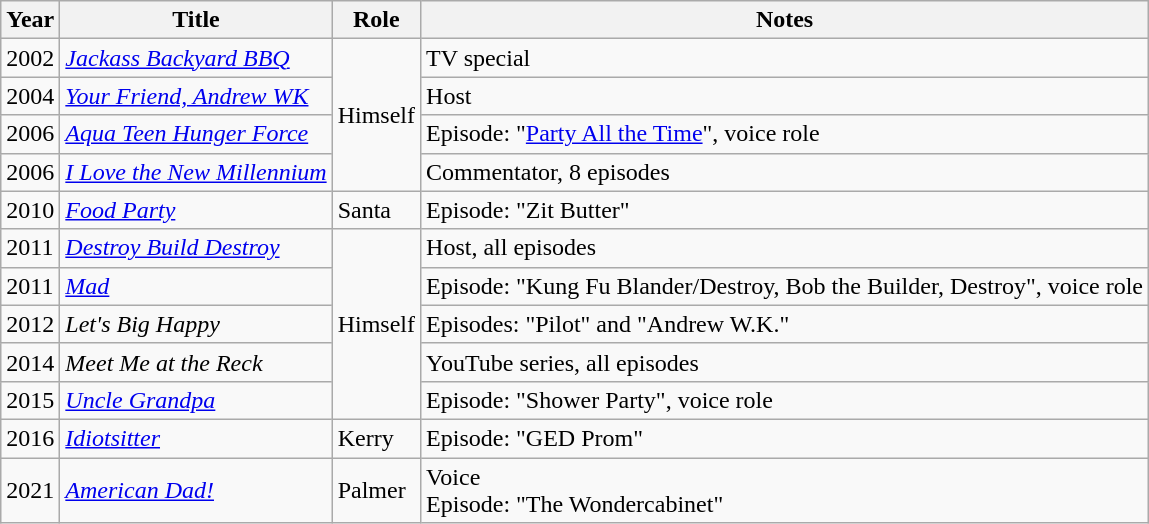<table class="wikitable plainrowheaders">
<tr>
<th>Year</th>
<th>Title</th>
<th>Role</th>
<th>Notes</th>
</tr>
<tr>
<td>2002</td>
<td><em><a href='#'>Jackass Backyard BBQ</a></em></td>
<td rowspan="4">Himself</td>
<td>TV special</td>
</tr>
<tr>
<td>2004</td>
<td><em><a href='#'>Your Friend, Andrew WK</a></em></td>
<td>Host</td>
</tr>
<tr>
<td>2006</td>
<td><em><a href='#'>Aqua Teen Hunger Force</a></em></td>
<td>Episode: "<a href='#'>Party All the Time</a>", voice role</td>
</tr>
<tr>
<td>2006</td>
<td><em><a href='#'>I Love the New Millennium</a></em></td>
<td>Commentator, 8 episodes</td>
</tr>
<tr>
<td>2010</td>
<td><em><a href='#'>Food Party</a></em></td>
<td>Santa</td>
<td>Episode: "Zit Butter"</td>
</tr>
<tr>
<td>2011</td>
<td><em><a href='#'>Destroy Build Destroy</a></em></td>
<td rowspan="5">Himself</td>
<td>Host, all episodes</td>
</tr>
<tr>
<td>2011</td>
<td><em><a href='#'>Mad</a></em></td>
<td>Episode: "Kung Fu Blander/Destroy, Bob the Builder, Destroy", voice role</td>
</tr>
<tr>
<td>2012</td>
<td><em>Let's Big Happy</em></td>
<td>Episodes: "Pilot" and "Andrew W.K."</td>
</tr>
<tr>
<td>2014</td>
<td><em>Meet Me at the Reck</em></td>
<td>YouTube series, all episodes</td>
</tr>
<tr>
<td>2015</td>
<td><em><a href='#'>Uncle Grandpa</a></em></td>
<td>Episode: "Shower Party", voice role</td>
</tr>
<tr>
<td>2016</td>
<td><em><a href='#'>Idiotsitter</a></em></td>
<td>Kerry</td>
<td>Episode: "GED Prom"</td>
</tr>
<tr>
<td>2021</td>
<td><em><a href='#'>American Dad!</a></em></td>
<td>Palmer</td>
<td>Voice<br>Episode: "The Wondercabinet"</td>
</tr>
</table>
